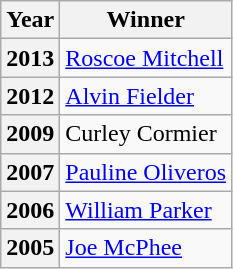<table class="wikitable">
<tr>
<th>Year</th>
<th>Winner</th>
</tr>
<tr style="vertical-align:top;">
<th>2013</th>
<td><a href='#'>Roscoe Mitchell</a></td>
</tr>
<tr style="vertical-align:top;">
<th>2012</th>
<td><a href='#'>Alvin Fielder</a></td>
</tr>
<tr style="vertical-align:top;">
<th>2009</th>
<td>Curley Cormier</td>
</tr>
<tr style="vertical-align:top;">
<th>2007</th>
<td><a href='#'>Pauline Oliveros</a></td>
</tr>
<tr style="vertical-align:top;">
<th>2006</th>
<td><a href='#'>William Parker</a></td>
</tr>
<tr style="vertical-align:top;">
<th>2005</th>
<td><a href='#'>Joe McPhee</a></td>
</tr>
</table>
